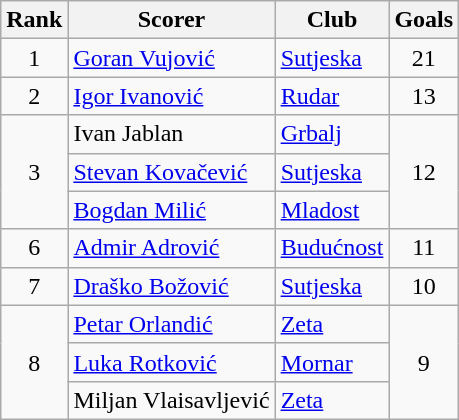<table class="wikitable">
<tr>
<th>Rank</th>
<th>Scorer</th>
<th>Club</th>
<th>Goals</th>
</tr>
<tr>
<td align="center">1</td>
<td> <a href='#'>Goran Vujović</a></td>
<td><a href='#'>Sutjeska</a></td>
<td align="center">21</td>
</tr>
<tr>
<td align="center">2</td>
<td> <a href='#'>Igor Ivanović</a></td>
<td><a href='#'>Rudar</a></td>
<td align="center">13</td>
</tr>
<tr>
<td rowspan="3" align="center">3</td>
<td> Ivan Jablan</td>
<td><a href='#'>Grbalj</a></td>
<td rowspan="3" align="center">12</td>
</tr>
<tr>
<td> <a href='#'>Stevan Kovačević</a></td>
<td><a href='#'>Sutjeska</a></td>
</tr>
<tr>
<td> <a href='#'>Bogdan Milić</a></td>
<td><a href='#'>Mladost</a></td>
</tr>
<tr>
<td align="center">6</td>
<td> <a href='#'>Admir Adrović</a></td>
<td><a href='#'>Budućnost</a></td>
<td align="center">11</td>
</tr>
<tr>
<td align="center">7</td>
<td> <a href='#'>Draško Božović</a></td>
<td><a href='#'>Sutjeska</a></td>
<td align="center">10</td>
</tr>
<tr>
<td rowspan="3" align="center">8</td>
<td> <a href='#'>Petar Orlandić</a></td>
<td><a href='#'>Zeta</a></td>
<td rowspan="3" align="center">9</td>
</tr>
<tr>
<td> <a href='#'>Luka Rotković</a></td>
<td><a href='#'>Mornar</a></td>
</tr>
<tr>
<td> Miljan Vlaisavljević</td>
<td><a href='#'>Zeta</a></td>
</tr>
</table>
